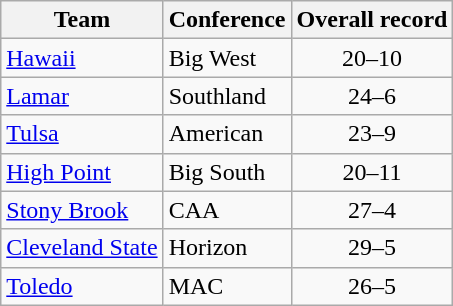<table class="wikitable sortable" style="text-align: center;">
<tr>
<th>Team</th>
<th>Conference</th>
<th data-sort-type="number">Overall record</th>
</tr>
<tr>
<td align="left"><a href='#'>Hawaii</a></td>
<td align="left">Big West</td>
<td>20–10</td>
</tr>
<tr>
<td align="left"><a href='#'>Lamar</a></td>
<td align="left">Southland</td>
<td>24–6</td>
</tr>
<tr>
<td align="left"><a href='#'>Tulsa</a></td>
<td align="left">American</td>
<td>23–9</td>
</tr>
<tr>
<td align="left"><a href='#'>High Point</a></td>
<td align="left">Big South</td>
<td>20–11</td>
</tr>
<tr>
<td align="left"><a href='#'>Stony Brook</a></td>
<td align="left">CAA</td>
<td>27–4</td>
</tr>
<tr>
<td align="left"><a href='#'>Cleveland State</a></td>
<td align="left">Horizon</td>
<td>29–5</td>
</tr>
<tr>
<td align="left"><a href='#'>Toledo</a></td>
<td align="left">MAC</td>
<td>26–5</td>
</tr>
</table>
